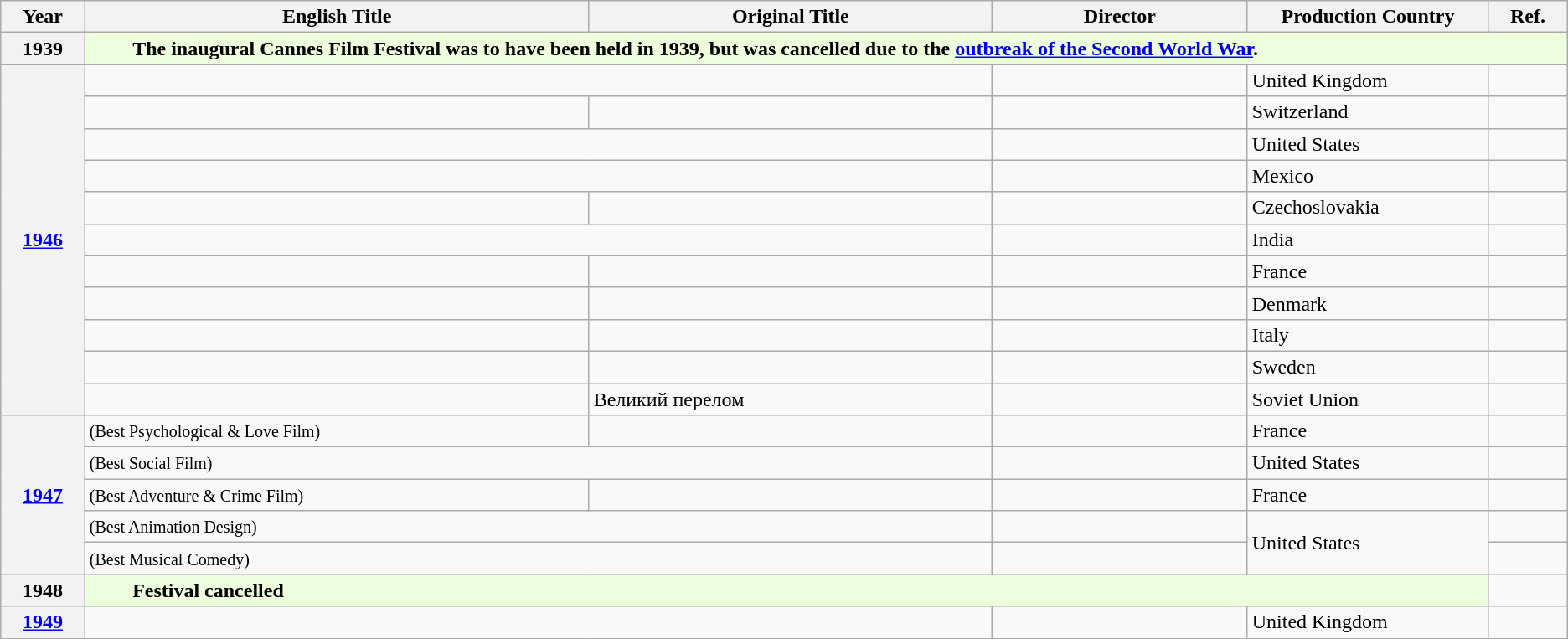<table class="wikitable unsortable">
<tr>
<th scope="col" style="width:1%;">Year</th>
<th scope="col" style="width:10%;">English Title</th>
<th scope="col" style="width:8%;">Original Title</th>
<th scope="col" style="width:5%;">Director</th>
<th scope="col" style="width:3%;">Production Country</th>
<th scope="col" style="width:1%;" class="unsortable">Ref.</th>
</tr>
<tr>
<th style="text-align:center;">1939</th>
<td colspan="5" style="background-color:#EFD; padding-left:3%" data-sort-value="ω"><strong>The inaugural Cannes Film Festival was to have been held in 1939, but was cancelled due to the <a href='#'>outbreak of the Second World War</a>.</strong></td>
</tr>
<tr>
<th rowspan="11" style="text-align:center;"><a href='#'>1946</a></th>
<td colspan="2"></td>
<td></td>
<td>United Kingdom</td>
<td style="text-align:center;"></td>
</tr>
<tr>
<td></td>
<td></td>
<td></td>
<td>Switzerland</td>
<td style="text-align:center;"></td>
</tr>
<tr>
<td colspan="2"></td>
<td></td>
<td>United States</td>
<td style="text-align:center;"></td>
</tr>
<tr>
<td colspan="2"></td>
<td></td>
<td>Mexico</td>
<td style="text-align:center;"></td>
</tr>
<tr>
<td></td>
<td></td>
<td></td>
<td>Czechoslovakia</td>
<td style="text-align:center;"></td>
</tr>
<tr>
<td colspan="2"></td>
<td></td>
<td>India</td>
<td style="text-align:center;"></td>
</tr>
<tr>
<td></td>
<td></td>
<td></td>
<td>France</td>
<td style="text-align:center;"></td>
</tr>
<tr>
<td></td>
<td></td>
<td> <br> </td>
<td>Denmark</td>
<td style="text-align:center;"></td>
</tr>
<tr>
<td></td>
<td></td>
<td></td>
<td>Italy</td>
<td style="text-align:center;"></td>
</tr>
<tr>
<td></td>
<td></td>
<td></td>
<td>Sweden</td>
<td style="text-align:center;"></td>
</tr>
<tr>
<td></td>
<td>Великий перелом</td>
<td></td>
<td>Soviet Union</td>
<td style="text-align:center;"></td>
</tr>
<tr>
<th rowspan="5" style="text-align:center;"><a href='#'>1947</a></th>
<td> <small>(Best Psychological & Love Film)</small></td>
<td></td>
<td></td>
<td>France</td>
<td style="text-align:center;"></td>
</tr>
<tr>
<td colspan="2"> <small>(Best Social Film)</small></td>
<td></td>
<td>United States</td>
<td style="text-align:center;"></td>
</tr>
<tr>
<td> <small>(Best Adventure & Crime Film)</small></td>
<td></td>
<td></td>
<td>France</td>
<td style="text-align:center;"></td>
</tr>
<tr>
<td colspan="2"> <small>(Best Animation Design)</small></td>
<td></td>
<td rowspan="2">United States</td>
<td style="text-align:center;"></td>
</tr>
<tr>
<td colspan="2"> <small>(Best Musical Comedy)</small></td>
<td></td>
<td style="text-align:center;"></td>
</tr>
<tr>
<th style="text-align:center;">1948</th>
<td colspan="4" style="background-color:#EFD; padding-left:3%" data-sort-value="ω"><strong>Festival cancelled</strong></td>
<td style="text-align:center;"></td>
</tr>
<tr>
<th style="text-align:center;"><a href='#'>1949</a></th>
<td colspan="2"></td>
<td></td>
<td>United Kingdom</td>
<td style="text-align:center;"></td>
</tr>
</table>
